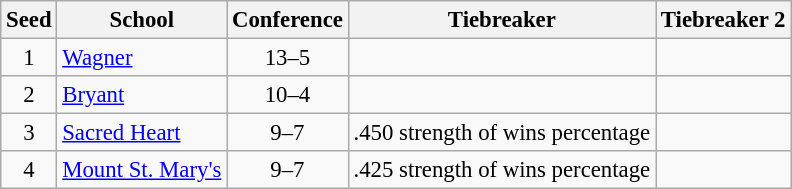<table class="wikitable" style="white-space:nowrap; font-size:95%;text-align:center">
<tr>
<th>Seed</th>
<th>School</th>
<th>Conference</th>
<th>Tiebreaker</th>
<th>Tiebreaker 2</th>
</tr>
<tr>
<td>1</td>
<td align=left><a href='#'>Wagner</a></td>
<td>13–5</td>
<td align=left></td>
<td></td>
</tr>
<tr>
<td>2</td>
<td align=left><a href='#'>Bryant</a></td>
<td>10–4</td>
<td align=left></td>
<td></td>
</tr>
<tr>
<td>3</td>
<td align=left><a href='#'>Sacred Heart</a></td>
<td>9–7</td>
<td align=left>.450 strength of wins percentage</td>
<td></td>
</tr>
<tr>
<td>4</td>
<td align=left><a href='#'>Mount St. Mary's</a></td>
<td>9–7</td>
<td align=left>.425 strength of wins percentage</td>
<td></td>
</tr>
</table>
